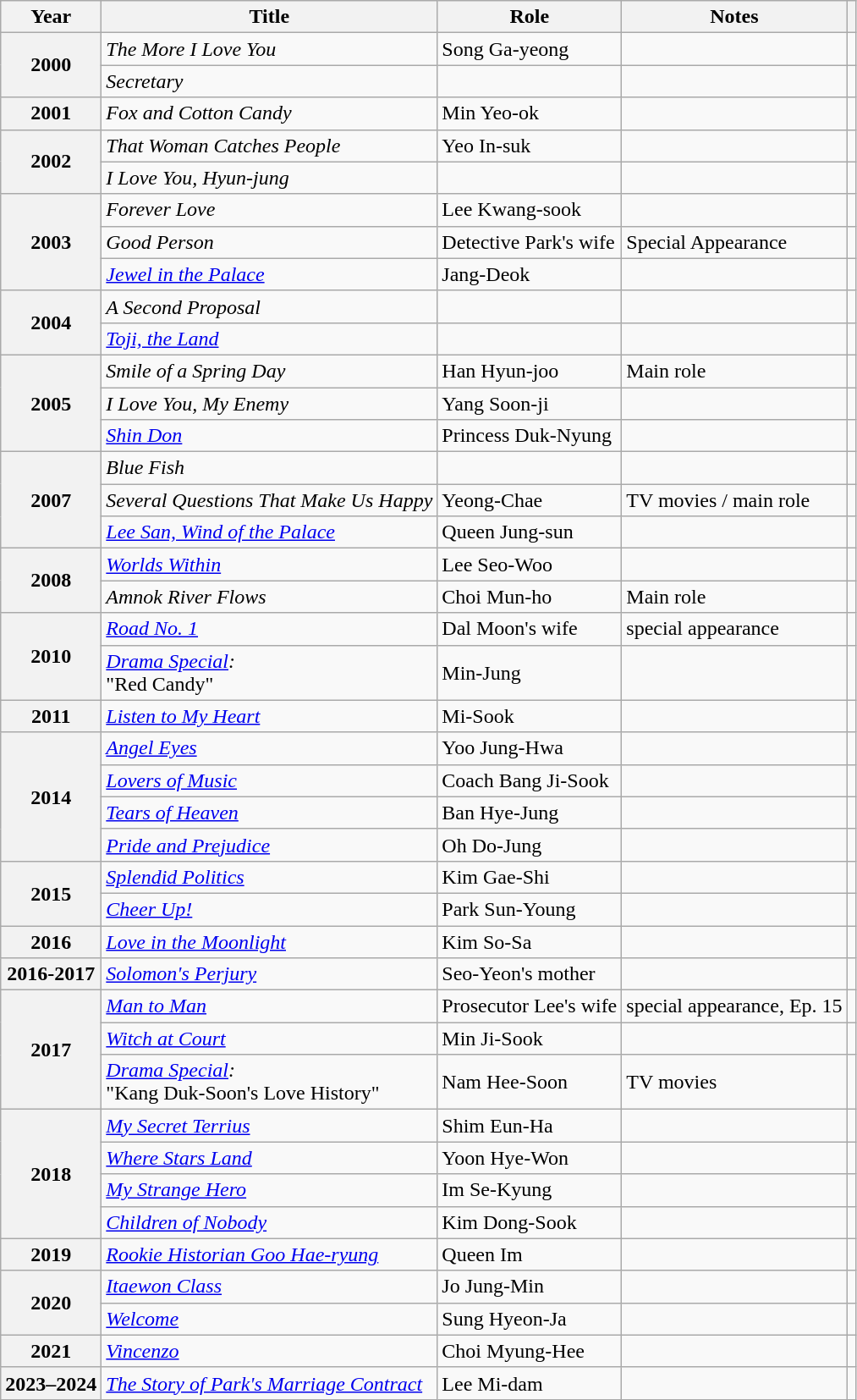<table class="wikitable plainrowheaders sortable">
<tr>
<th>Year</th>
<th>Title</th>
<th>Role</th>
<th class="unsortable">Notes</th>
<th class="unsortable"></th>
</tr>
<tr>
<th rowspan="2" scope="row">2000</th>
<td><em>The More I Love You</em></td>
<td>Song Ga-yeong</td>
<td></td>
<td></td>
</tr>
<tr>
<td><em>Secretary</em></td>
<td></td>
<td></td>
<td></td>
</tr>
<tr>
<th scope="row">2001</th>
<td><em>Fox and Cotton Candy</em></td>
<td>Min Yeo-ok</td>
<td></td>
<td></td>
</tr>
<tr>
<th rowspan="2" scope="row">2002</th>
<td><em>That Woman Catches People</em></td>
<td>Yeo In-suk</td>
<td></td>
<td></td>
</tr>
<tr>
<td><em>I Love You, Hyun-jung</em></td>
<td></td>
<td></td>
<td></td>
</tr>
<tr>
<th rowspan="3" scope="row">2003</th>
<td><em>Forever Love</em></td>
<td>Lee Kwang-sook</td>
<td></td>
<td></td>
</tr>
<tr>
<td><em>Good Person</em></td>
<td>Detective Park's wife</td>
<td>Special Appearance</td>
<td></td>
</tr>
<tr>
<td><em><a href='#'>Jewel in the Palace</a></em></td>
<td>Jang-Deok</td>
<td></td>
<td></td>
</tr>
<tr>
<th rowspan="2" scope="row">2004</th>
<td><em>A Second Proposal</em></td>
<td></td>
<td></td>
<td></td>
</tr>
<tr>
<td><em><a href='#'>Toji, the Land</a></em></td>
<td></td>
<td></td>
<td></td>
</tr>
<tr>
<th rowspan="3"  scope="row">2005</th>
<td><em>Smile of a Spring Day</em></td>
<td>Han Hyun-joo</td>
<td>Main role</td>
<td></td>
</tr>
<tr>
<td><em>I Love You, My Enemy</em></td>
<td>Yang Soon-ji</td>
<td></td>
<td></td>
</tr>
<tr>
<td><em><a href='#'>Shin Don</a></em></td>
<td>Princess Duk-Nyung</td>
<td></td>
<td></td>
</tr>
<tr>
<th rowspan="3"  scope="row">2007</th>
<td><em>Blue Fish</em></td>
<td></td>
<td></td>
<td></td>
</tr>
<tr>
<td><em>Several Questions That Make Us Happy</em></td>
<td>Yeong-Chae</td>
<td>TV movies / main role</td>
<td></td>
</tr>
<tr>
<td><em><a href='#'>Lee San, Wind of the Palace</a></em></td>
<td>Queen Jung-sun</td>
<td></td>
<td></td>
</tr>
<tr>
<th rowspan="2" scope="row">2008</th>
<td><em><a href='#'>Worlds Within</a></em></td>
<td>Lee Seo-Woo</td>
<td></td>
<td></td>
</tr>
<tr>
<td><em>Amnok River Flows</em></td>
<td>Choi Mun-ho</td>
<td>Main role</td>
<td></td>
</tr>
<tr>
<th rowspan="2"  scope="row">2010</th>
<td><em><a href='#'>Road No. 1</a></em></td>
<td>Dal Moon's wife</td>
<td>special appearance</td>
<td></td>
</tr>
<tr>
<td><em><a href='#'>Drama Special</a>:</em><br>"Red Candy"</td>
<td>Min-Jung</td>
<td></td>
<td></td>
</tr>
<tr>
<th scope="row">2011</th>
<td><em><a href='#'>Listen to My Heart</a></em></td>
<td>Mi-Sook</td>
<td></td>
<td></td>
</tr>
<tr>
<th rowspan="4"  scope="row">2014</th>
<td><em><a href='#'>Angel Eyes</a></em></td>
<td>Yoo Jung-Hwa</td>
<td></td>
<td></td>
</tr>
<tr>
<td><em><a href='#'>Lovers of Music</a></em></td>
<td>Coach Bang Ji-Sook</td>
<td></td>
<td></td>
</tr>
<tr>
<td><em><a href='#'>Tears of Heaven</a></em></td>
<td>Ban Hye-Jung</td>
<td></td>
<td></td>
</tr>
<tr>
<td><em><a href='#'>Pride and Prejudice</a></em></td>
<td>Oh Do-Jung</td>
<td></td>
<td></td>
</tr>
<tr>
<th rowspan="2" scope="row">2015</th>
<td><em><a href='#'>Splendid Politics</a></em></td>
<td>Kim Gae-Shi</td>
<td></td>
<td></td>
</tr>
<tr>
<td><em><a href='#'>Cheer Up!</a></em></td>
<td>Park Sun-Young</td>
<td></td>
<td></td>
</tr>
<tr>
<th scope="row">2016</th>
<td><em><a href='#'>Love in the Moonlight</a></em></td>
<td>Kim So-Sa</td>
<td></td>
<td></td>
</tr>
<tr>
<th scope="row">2016-2017</th>
<td><a href='#'><em>Solomon's Perjury</em></a></td>
<td>Seo-Yeon's mother</td>
<td></td>
<td></td>
</tr>
<tr>
<th rowspan="3" scope="row">2017</th>
<td><a href='#'><em>Man to Man</em></a></td>
<td>Prosecutor Lee's wife</td>
<td>special appearance, Ep. 15</td>
<td></td>
</tr>
<tr>
<td><em><a href='#'>Witch at Court</a></em></td>
<td>Min Ji-Sook</td>
<td></td>
<td></td>
</tr>
<tr>
<td><em><a href='#'>Drama Special</a>:</em><br>"Kang Duk-Soon's Love History"</td>
<td>Nam Hee-Soon</td>
<td>TV movies</td>
<td></td>
</tr>
<tr>
<th rowspan="4"  scope="row">2018</th>
<td><em><a href='#'>My Secret Terrius</a></em></td>
<td>Shim Eun-Ha</td>
<td></td>
<td></td>
</tr>
<tr>
<td><em><a href='#'>Where Stars Land</a></em></td>
<td>Yoon Hye-Won</td>
<td></td>
<td></td>
</tr>
<tr>
<td><em><a href='#'>My Strange Hero</a></em></td>
<td>Im Se-Kyung</td>
<td></td>
<td></td>
</tr>
<tr>
<td><em><a href='#'>Children of Nobody</a></em></td>
<td>Kim Dong-Sook</td>
<td></td>
<td></td>
</tr>
<tr>
<th scope="row">2019</th>
<td><em><a href='#'>Rookie Historian Goo Hae-ryung</a></em></td>
<td>Queen Im</td>
<td></td>
<td></td>
</tr>
<tr>
<th rowspan="2" scope="row">2020</th>
<td><em><a href='#'>Itaewon Class</a></em></td>
<td>Jo Jung-Min</td>
<td></td>
<td></td>
</tr>
<tr>
<td><em><a href='#'>Welcome</a></em></td>
<td>Sung Hyeon-Ja</td>
<td></td>
<td></td>
</tr>
<tr>
<th scope="row">2021</th>
<td><em><a href='#'>Vincenzo</a></em></td>
<td>Choi Myung-Hee</td>
<td></td>
<td></td>
</tr>
<tr>
<th scope="row">2023–2024</th>
<td><em><a href='#'>The Story of Park's Marriage Contract</a></em></td>
<td>Lee Mi-dam</td>
<td></td>
<td></td>
</tr>
</table>
